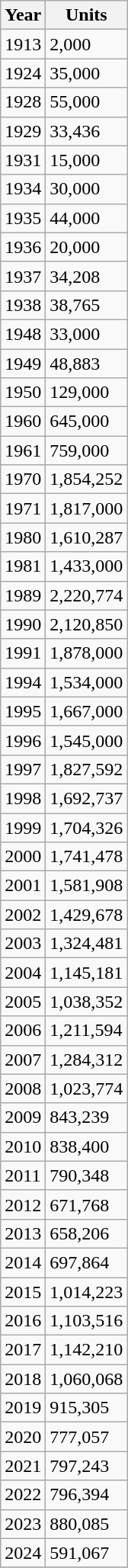<table class="wikitable sortable">
<tr>
<th align=left>Year</th>
<th align=left>Units</th>
</tr>
<tr>
<td>1913</td>
<td>2,000</td>
</tr>
<tr>
<td>1924</td>
<td>35,000</td>
</tr>
<tr>
<td>1928</td>
<td>55,000</td>
</tr>
<tr>
<td>1929</td>
<td>33,436</td>
</tr>
<tr>
<td>1931</td>
<td>15,000</td>
</tr>
<tr>
<td>1934</td>
<td>30,000</td>
</tr>
<tr>
<td>1935</td>
<td>44,000</td>
</tr>
<tr>
<td>1936</td>
<td>20,000</td>
</tr>
<tr>
<td>1937</td>
<td>34,208</td>
</tr>
<tr>
<td>1938</td>
<td>38,765</td>
</tr>
<tr>
<td>1948</td>
<td>33,000</td>
</tr>
<tr>
<td>1949</td>
<td>48,883</td>
</tr>
<tr>
<td>1950</td>
<td>129,000</td>
</tr>
<tr>
<td>1960</td>
<td>645,000</td>
</tr>
<tr>
<td>1961</td>
<td>759,000</td>
</tr>
<tr>
<td>1970</td>
<td>1,854,252</td>
</tr>
<tr>
<td>1971</td>
<td>1,817,000</td>
</tr>
<tr>
<td>1980</td>
<td>1,610,287</td>
</tr>
<tr>
<td>1981</td>
<td>1,433,000</td>
</tr>
<tr>
<td>1989</td>
<td>2,220,774</td>
</tr>
<tr>
<td>1990</td>
<td>2,120,850</td>
</tr>
<tr>
<td>1991</td>
<td>1,878,000</td>
</tr>
<tr>
<td>1994</td>
<td>1,534,000</td>
</tr>
<tr>
<td>1995</td>
<td>1,667,000</td>
</tr>
<tr>
<td>1996</td>
<td>1,545,000</td>
</tr>
<tr>
<td>1997</td>
<td>1,827,592</td>
</tr>
<tr>
<td>1998</td>
<td>1,692,737</td>
</tr>
<tr>
<td>1999</td>
<td>1,704,326</td>
</tr>
<tr>
<td>2000</td>
<td>1,741,478</td>
</tr>
<tr>
<td>2001</td>
<td>1,581,908</td>
</tr>
<tr>
<td>2002</td>
<td>1,429,678</td>
</tr>
<tr>
<td>2003</td>
<td>1,324,481</td>
</tr>
<tr>
<td>2004</td>
<td>1,145,181</td>
</tr>
<tr>
<td>2005</td>
<td>1,038,352</td>
</tr>
<tr>
<td>2006</td>
<td>1,211,594</td>
</tr>
<tr>
<td>2007</td>
<td>1,284,312</td>
</tr>
<tr>
<td>2008</td>
<td>1,023,774</td>
</tr>
<tr>
<td>2009</td>
<td>843,239</td>
</tr>
<tr>
<td>2010</td>
<td>838,400</td>
</tr>
<tr>
<td>2011</td>
<td>790,348</td>
</tr>
<tr>
<td>2012</td>
<td>671,768</td>
</tr>
<tr>
<td>2013</td>
<td>658,206</td>
</tr>
<tr>
<td>2014</td>
<td>697,864</td>
</tr>
<tr>
<td>2015</td>
<td>1,014,223</td>
</tr>
<tr>
<td>2016</td>
<td>1,103,516</td>
</tr>
<tr>
<td>2017</td>
<td>1,142,210</td>
</tr>
<tr>
<td>2018</td>
<td>1,060,068</td>
</tr>
<tr>
<td>2019</td>
<td>915,305</td>
</tr>
<tr>
<td>2020</td>
<td>777,057</td>
</tr>
<tr>
<td>2021</td>
<td>797,243</td>
</tr>
<tr>
<td>2022</td>
<td>796,394</td>
</tr>
<tr>
<td>2023</td>
<td>880,085</td>
</tr>
<tr>
<td>2024</td>
<td>591,067</td>
</tr>
<tr>
</tr>
</table>
